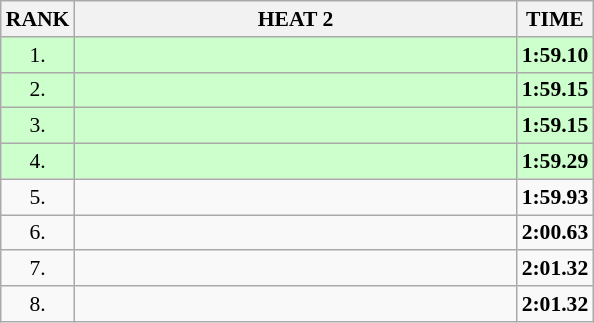<table class="wikitable" style="border-collapse: collapse; font-size: 90%;">
<tr>
<th>RANK</th>
<th align="left" style="width: 20em">HEAT 2</th>
<th>TIME</th>
</tr>
<tr style="background:#ccffcc;">
<td align="center">1.</td>
<td></td>
<td align="center"><strong>1:59.10</strong></td>
</tr>
<tr style="background:#ccffcc;">
<td align="center">2.</td>
<td></td>
<td align="center"><strong>1:59.15</strong></td>
</tr>
<tr style="background:#ccffcc;">
<td align="center">3.</td>
<td></td>
<td align="center"><strong>1:59.15</strong></td>
</tr>
<tr style="background:#ccffcc;">
<td align="center">4.</td>
<td></td>
<td align="center"><strong>1:59.29</strong></td>
</tr>
<tr>
<td align="center">5.</td>
<td></td>
<td align="center"><strong>1:59.93</strong></td>
</tr>
<tr>
<td align="center">6.</td>
<td></td>
<td align="center"><strong>2:00.63</strong></td>
</tr>
<tr>
<td align="center">7.</td>
<td></td>
<td align="center"><strong>2:01.32</strong></td>
</tr>
<tr>
<td align="center">8.</td>
<td></td>
<td align="center"><strong>2:01.32</strong></td>
</tr>
</table>
